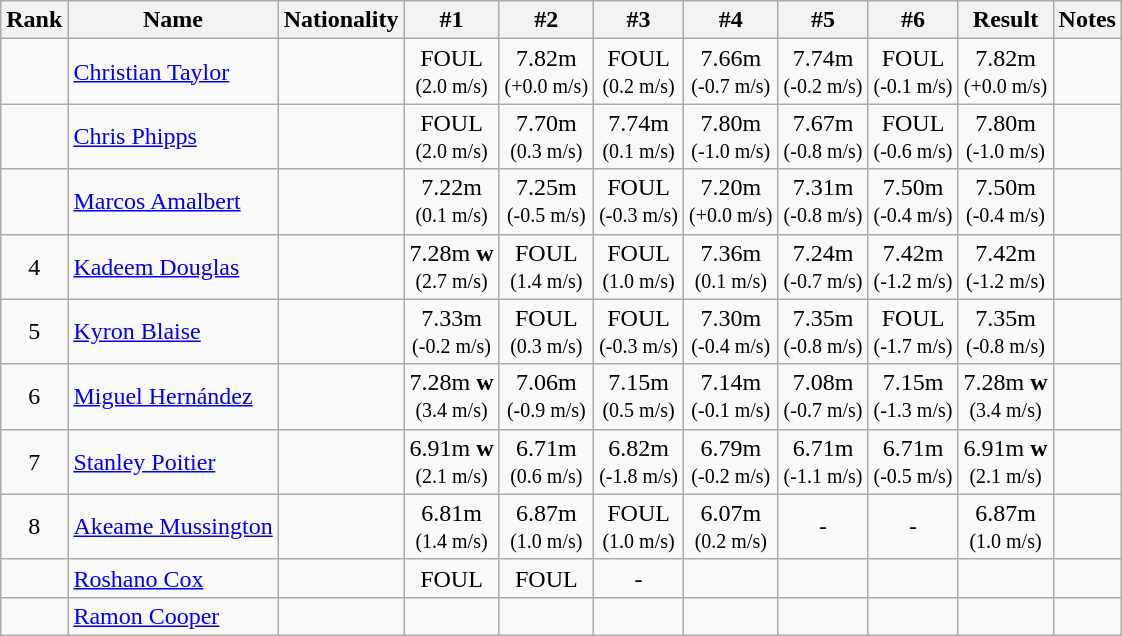<table class="wikitable sortable" style="text-align:center">
<tr>
<th>Rank</th>
<th>Name</th>
<th>Nationality</th>
<th>#1</th>
<th>#2</th>
<th>#3</th>
<th>#4</th>
<th>#5</th>
<th>#6</th>
<th>Result</th>
<th>Notes</th>
</tr>
<tr>
<td></td>
<td align=left><a href='#'>Christian Taylor</a></td>
<td align=left></td>
<td>FOUL<br> <small>(2.0 m/s)</small></td>
<td>7.82m<br> <small>(+0.0 m/s)</small></td>
<td>FOUL<br> <small>(0.2 m/s)</small></td>
<td>7.66m<br> <small>(-0.7 m/s)</small></td>
<td>7.74m<br> <small>(-0.2 m/s)</small></td>
<td>FOUL<br> <small>(-0.1 m/s)</small></td>
<td>7.82m<br><small>(+0.0 m/s)</small></td>
<td></td>
</tr>
<tr>
<td></td>
<td align=left><a href='#'>Chris Phipps</a></td>
<td align=left></td>
<td>FOUL<br> <small>(2.0 m/s)</small></td>
<td>7.70m<br> <small>(0.3 m/s)</small></td>
<td>7.74m<br> <small>(0.1 m/s)</small></td>
<td>7.80m<br> <small>(-1.0 m/s)</small></td>
<td>7.67m<br> <small>(-0.8 m/s)</small></td>
<td>FOUL<br> <small>(-0.6 m/s)</small></td>
<td>7.80m<br><small>(-1.0 m/s)</small></td>
<td></td>
</tr>
<tr>
<td></td>
<td align=left><a href='#'>Marcos Amalbert</a></td>
<td align=left></td>
<td>7.22m<br> <small>(0.1 m/s)</small></td>
<td>7.25m<br> <small>(-0.5 m/s)</small></td>
<td>FOUL<br> <small>(-0.3 m/s)</small></td>
<td>7.20m<br> <small>(+0.0 m/s)</small></td>
<td>7.31m<br> <small>(-0.8 m/s)</small></td>
<td>7.50m<br> <small>(-0.4 m/s)</small></td>
<td>7.50m<br><small>(-0.4 m/s)</small></td>
<td></td>
</tr>
<tr>
<td>4</td>
<td align=left><a href='#'>Kadeem Douglas</a></td>
<td align=left></td>
<td>7.28m <strong>w</strong><br> <small>(2.7 m/s)</small></td>
<td>FOUL<br> <small>(1.4 m/s)</small></td>
<td>FOUL<br> <small>(1.0 m/s)</small></td>
<td>7.36m<br> <small>(0.1 m/s)</small></td>
<td>7.24m<br> <small>(-0.7 m/s)</small></td>
<td>7.42m<br> <small>(-1.2 m/s)</small></td>
<td>7.42m<br><small>(-1.2 m/s)</small></td>
<td></td>
</tr>
<tr>
<td>5</td>
<td align=left><a href='#'>Kyron Blaise</a></td>
<td align=left></td>
<td>7.33m<br> <small>(-0.2 m/s)</small></td>
<td>FOUL<br> <small>(0.3 m/s)</small></td>
<td>FOUL<br> <small>(-0.3 m/s)</small></td>
<td>7.30m<br> <small>(-0.4 m/s)</small></td>
<td>7.35m<br> <small>(-0.8 m/s)</small></td>
<td>FOUL<br> <small>(-1.7 m/s)</small></td>
<td>7.35m<br><small>(-0.8 m/s)</small></td>
<td></td>
</tr>
<tr>
<td>6</td>
<td align=left><a href='#'>Miguel Hernández</a></td>
<td align=left></td>
<td>7.28m <strong>w</strong><br> <small>(3.4 m/s)</small></td>
<td>7.06m<br> <small>(-0.9 m/s)</small></td>
<td>7.15m<br> <small>(0.5 m/s)</small></td>
<td>7.14m<br> <small>(-0.1 m/s)</small></td>
<td>7.08m<br> <small>(-0.7 m/s)</small></td>
<td>7.15m<br> <small>(-1.3 m/s)</small></td>
<td>7.28m <strong>w</strong><br><small>(3.4 m/s)</small></td>
<td></td>
</tr>
<tr>
<td>7</td>
<td align=left><a href='#'>Stanley Poitier</a></td>
<td align=left></td>
<td>6.91m <strong>w</strong><br> <small>(2.1 m/s)</small></td>
<td>6.71m<br> <small>(0.6 m/s)</small></td>
<td>6.82m<br> <small>(-1.8 m/s)</small></td>
<td>6.79m<br> <small>(-0.2 m/s)</small></td>
<td>6.71m<br> <small>(-1.1 m/s)</small></td>
<td>6.71m<br> <small>(-0.5 m/s)</small></td>
<td>6.91m <strong>w</strong><br><small>(2.1 m/s)</small></td>
<td></td>
</tr>
<tr>
<td>8</td>
<td align=left><a href='#'>Akeame Mussington</a></td>
<td align=left></td>
<td>6.81m<br> <small>(1.4 m/s)</small></td>
<td>6.87m<br> <small>(1.0 m/s)</small></td>
<td>FOUL<br> <small>(1.0 m/s)</small></td>
<td>6.07m<br> <small>(0.2 m/s)</small></td>
<td>-</td>
<td>-</td>
<td>6.87m<br><small>(1.0 m/s)</small></td>
<td></td>
</tr>
<tr>
<td></td>
<td align=left><a href='#'>Roshano Cox</a></td>
<td align=left></td>
<td>FOUL</td>
<td>FOUL</td>
<td>-</td>
<td></td>
<td></td>
<td></td>
<td></td>
<td></td>
</tr>
<tr>
<td></td>
<td align=left><a href='#'>Ramon Cooper</a></td>
<td align=left></td>
<td></td>
<td></td>
<td></td>
<td></td>
<td></td>
<td></td>
<td></td>
<td></td>
</tr>
</table>
